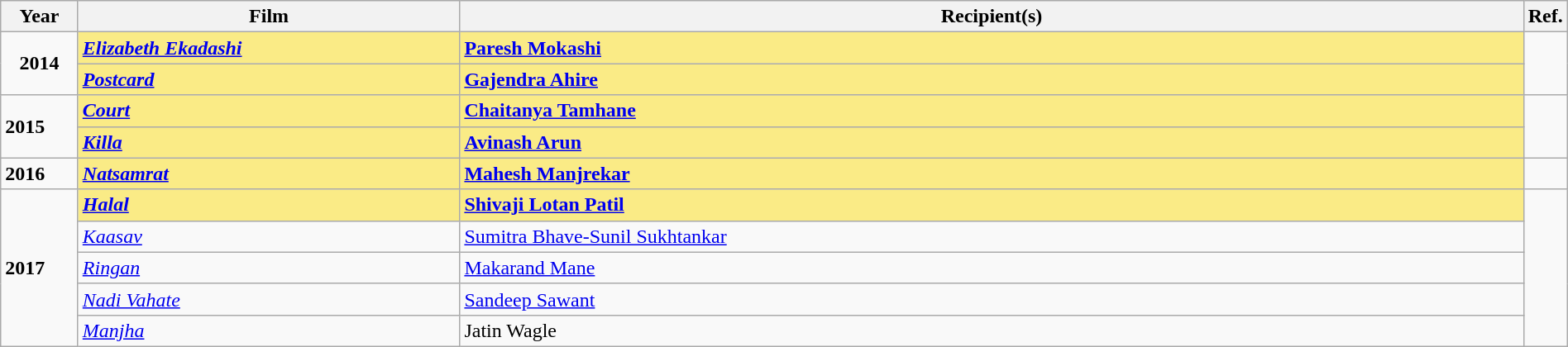<table class="wikitable" style="width:100%">
<tr>
<th width="5%">Year</th>
<th width="25%">Film</th>
<th width="70%">Recipient(s)</th>
<th>Ref.</th>
</tr>
<tr>
<td rowspan="2" style="text-align:center"><strong>2014</strong></td>
<td style="background:#FAEB86"><strong><em><a href='#'>Elizabeth Ekadashi</a></em></strong></td>
<td style="background:#FAEB86"><strong><a href='#'>Paresh Mokashi</a></strong></td>
<td rowspan="2"></td>
</tr>
<tr>
<td style="background:#FAEB86"><em><a href='#'><strong>Postcard</strong></a></em></td>
<td style="background:#FAEB86"><strong><a href='#'>Gajendra Ahire</a></strong></td>
</tr>
<tr>
<td rowspan="2"><strong>2015</strong></td>
<td style="background:#FAEB86"><em><a href='#'><strong>Court</strong></a></em></td>
<td style="background:#FAEB86"><strong><a href='#'>Chaitanya Tamhane</a></strong></td>
<td rowspan="2"></td>
</tr>
<tr>
<td style="background:#FAEB86"><em><a href='#'><strong>Killa</strong></a></em></td>
<td style="background:#FAEB86"><strong><a href='#'>Avinash Arun</a></strong></td>
</tr>
<tr>
<td><strong>2016</strong></td>
<td style="background:#FAEB86"><strong><em><a href='#'>Natsamrat</a></em></strong></td>
<td style="background:#FAEB86"><strong><a href='#'>Mahesh Manjrekar</a></strong></td>
<td></td>
</tr>
<tr>
<td rowspan="5"><strong>2017</strong></td>
<td style="background:#FAEB86"><em><a href='#'><strong>Halal</strong></a></em></td>
<td style="background:#FAEB86"><strong><a href='#'>Shivaji Lotan Patil</a></strong></td>
<td rowspan="5"></td>
</tr>
<tr>
<td><em><a href='#'>Kaasav</a></em></td>
<td><a href='#'>Sumitra Bhave-Sunil Sukhtankar</a></td>
</tr>
<tr>
<td><a href='#'><em>Ringan</em></a></td>
<td><a href='#'>Makarand Mane</a></td>
</tr>
<tr>
<td><em><a href='#'>Nadi Vahate</a></em></td>
<td><a href='#'>Sandeep Sawant</a></td>
</tr>
<tr>
<td><em><a href='#'>Manjha</a></em></td>
<td>Jatin Wagle</td>
</tr>
</table>
